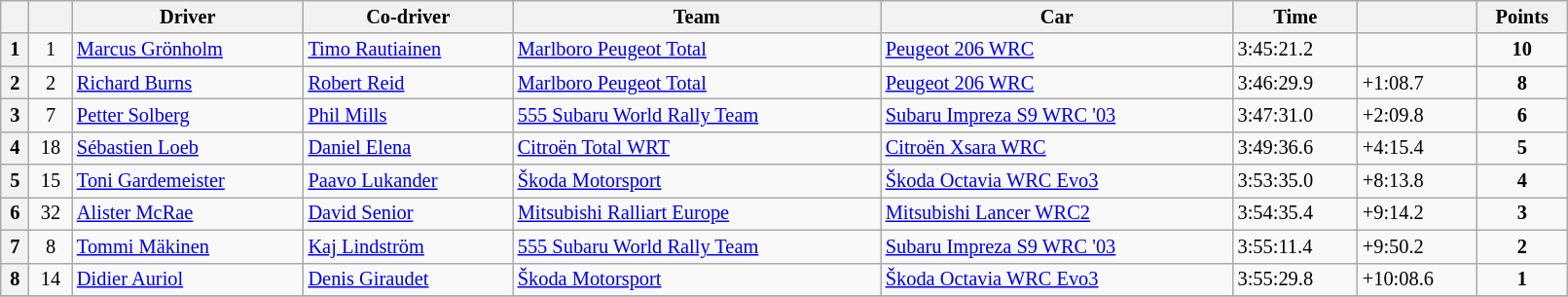<table class="wikitable" width=85% style="font-size: 85%;">
<tr>
<th></th>
<th></th>
<th>Driver</th>
<th>Co-driver</th>
<th>Team</th>
<th>Car</th>
<th>Time</th>
<th></th>
<th>Points</th>
</tr>
<tr>
<th>1</th>
<td align="center">1</td>
<td> <a href='#'>Marcus Grönholm</a></td>
<td> <a href='#'>Timo Rautiainen</a></td>
<td> <a href='#'>Marlboro Peugeot Total</a></td>
<td><a href='#'>Peugeot 206 WRC</a></td>
<td>3:45:21.2</td>
<td></td>
<td align="center"><strong>10</strong></td>
</tr>
<tr>
<th>2</th>
<td align="center">2</td>
<td> <a href='#'>Richard Burns</a></td>
<td> <a href='#'>Robert Reid</a></td>
<td> <a href='#'>Marlboro Peugeot Total</a></td>
<td><a href='#'>Peugeot 206 WRC</a></td>
<td>3:46:29.9</td>
<td>+1:08.7</td>
<td align="center"><strong>8</strong></td>
</tr>
<tr>
<th>3</th>
<td align="center">7</td>
<td> <a href='#'>Petter Solberg</a></td>
<td> <a href='#'>Phil Mills</a></td>
<td> <a href='#'>555 Subaru World Rally Team</a></td>
<td><a href='#'>Subaru Impreza S9 WRC '03</a></td>
<td>3:47:31.0</td>
<td>+2:09.8</td>
<td align="center"><strong>6</strong></td>
</tr>
<tr>
<th>4</th>
<td align="center">18</td>
<td> <a href='#'>Sébastien Loeb</a></td>
<td> <a href='#'>Daniel Elena</a></td>
<td> <a href='#'>Citroën Total WRT</a></td>
<td><a href='#'>Citroën Xsara WRC</a></td>
<td>3:49:36.6</td>
<td>+4:15.4</td>
<td align="center"><strong>5</strong></td>
</tr>
<tr>
<th>5</th>
<td align="center">15</td>
<td> <a href='#'>Toni Gardemeister</a></td>
<td> <a href='#'>Paavo Lukander</a></td>
<td> <a href='#'>Škoda Motorsport</a></td>
<td><a href='#'>Škoda Octavia WRC Evo3</a></td>
<td>3:53:35.0</td>
<td>+8:13.8</td>
<td align="center"><strong>4</strong></td>
</tr>
<tr>
<th>6</th>
<td align="center">32</td>
<td> <a href='#'>Alister McRae</a></td>
<td> <a href='#'>David Senior</a></td>
<td> <a href='#'>Mitsubishi Ralliart Europe</a></td>
<td><a href='#'>Mitsubishi Lancer WRC2</a></td>
<td>3:54:35.4</td>
<td>+9:14.2</td>
<td align="center"><strong>3</strong></td>
</tr>
<tr>
<th>7</th>
<td align="center">8</td>
<td> <a href='#'>Tommi Mäkinen</a></td>
<td> <a href='#'>Kaj Lindström</a></td>
<td> <a href='#'>555 Subaru World Rally Team</a></td>
<td><a href='#'>Subaru Impreza S9 WRC '03</a></td>
<td>3:55:11.4</td>
<td>+9:50.2</td>
<td align="center"><strong>2</strong></td>
</tr>
<tr>
<th>8</th>
<td align="center">14</td>
<td> <a href='#'>Didier Auriol</a></td>
<td> <a href='#'>Denis Giraudet</a></td>
<td> <a href='#'>Škoda Motorsport</a></td>
<td><a href='#'>Škoda Octavia WRC Evo3</a></td>
<td>3:55:29.8</td>
<td>+10:08.6</td>
<td align="center"><strong>1</strong></td>
</tr>
<tr>
</tr>
</table>
